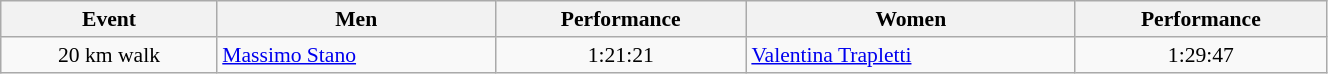<table class="wikitable" width=70% style="font-size:90%; text-align:center;">
<tr>
<th>Event</th>
<th>Men</th>
<th>Performance</th>
<th>Women</th>
<th>Performance</th>
</tr>
<tr>
<td>20 km walk</td>
<td align=left><a href='#'>Massimo Stano</a></td>
<td>1:21:21</td>
<td align=left><a href='#'>Valentina Trapletti</a></td>
<td>1:29:47</td>
</tr>
</table>
